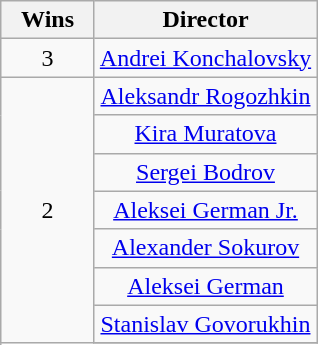<table class="wikitable" style="text-align:center;">
<tr>
<th scope="col" width="55">Wins</th>
<th scope="col" align="center">Director</th>
</tr>
<tr>
<td rowspan=1 style="text-align:center;">3</td>
<td><a href='#'>Andrei Konchalovsky</a></td>
</tr>
<tr>
<td rowspan=8 style="text-align:center;">2</td>
<td><a href='#'>Aleksandr Rogozhkin</a></td>
</tr>
<tr>
<td><a href='#'>Kira Muratova</a></td>
</tr>
<tr>
<td><a href='#'>Sergei Bodrov</a></td>
</tr>
<tr>
<td><a href='#'>Aleksei German Jr.</a></td>
</tr>
<tr>
<td><a href='#'>Alexander Sokurov</a></td>
</tr>
<tr>
<td><a href='#'>Aleksei German</a></td>
</tr>
<tr>
<td><a href='#'>Stanislav Govorukhin</a></td>
</tr>
<tr>
</tr>
</table>
